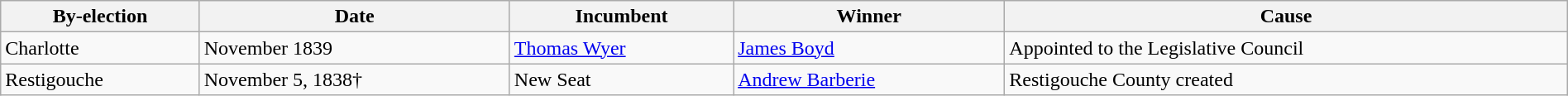<table class=wikitable style="width:100%">
<tr>
<th>By-election</th>
<th>Date</th>
<th>Incumbent</th>
<th>Winner</th>
<th>Cause</th>
</tr>
<tr>
<td>Charlotte</td>
<td>November 1839</td>
<td><a href='#'>Thomas Wyer</a></td>
<td><a href='#'>James Boyd</a></td>
<td>Appointed to the Legislative Council</td>
</tr>
<tr>
<td>Restigouche</td>
<td>November 5, 1838†</td>
<td>New Seat</td>
<td><a href='#'>Andrew Barberie</a></td>
<td>Restigouche County created</td>
</tr>
</table>
